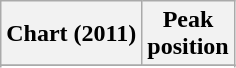<table class="wikitable sortable plainrowheaders">
<tr>
<th>Chart (2011)</th>
<th>Peak<br>position</th>
</tr>
<tr>
</tr>
<tr>
</tr>
<tr>
</tr>
</table>
